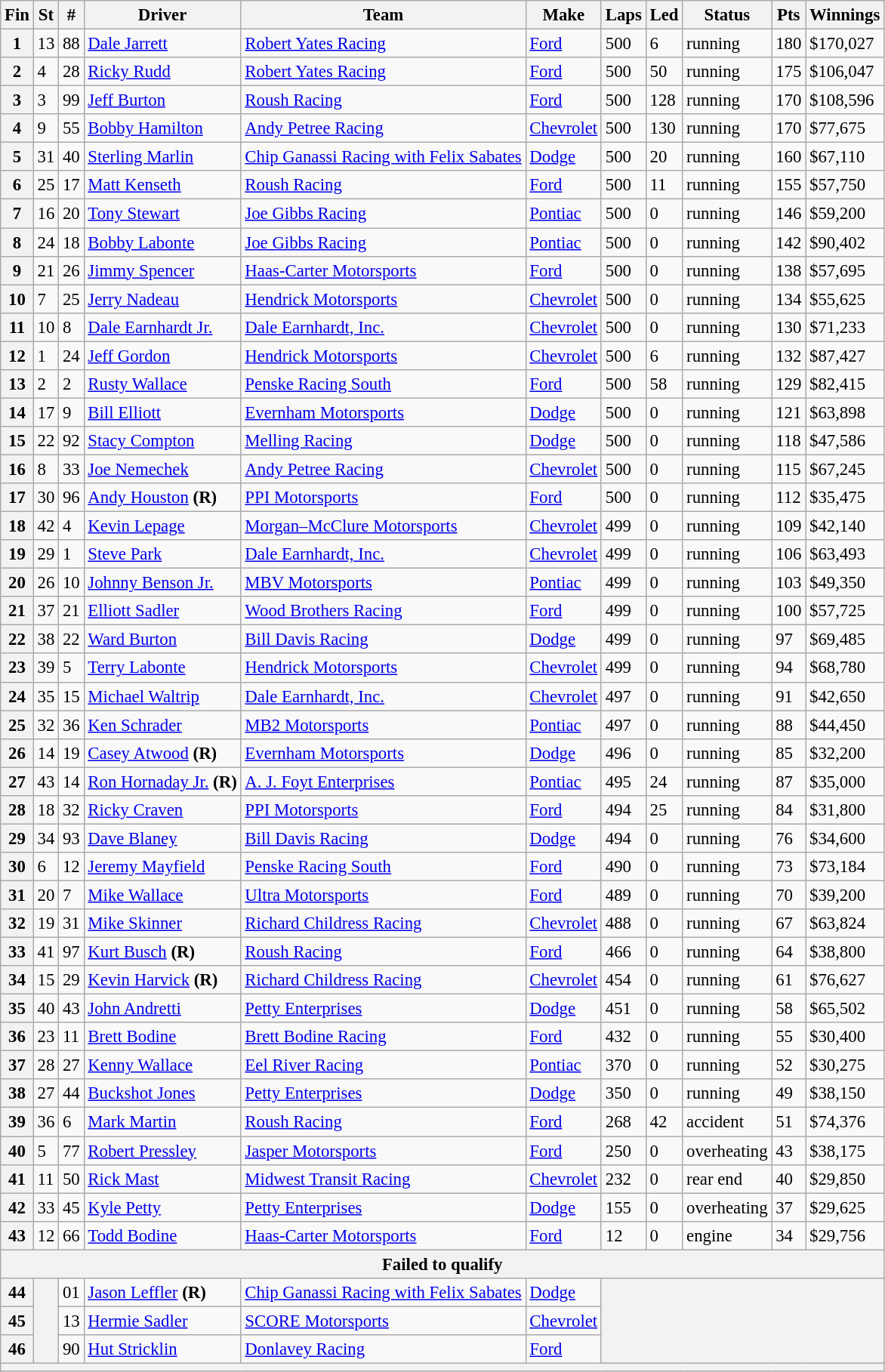<table class="wikitable" style="font-size:95%">
<tr>
<th>Fin</th>
<th>St</th>
<th>#</th>
<th>Driver</th>
<th>Team</th>
<th>Make</th>
<th>Laps</th>
<th>Led</th>
<th>Status</th>
<th>Pts</th>
<th>Winnings</th>
</tr>
<tr>
<th>1</th>
<td>13</td>
<td>88</td>
<td><a href='#'>Dale Jarrett</a></td>
<td><a href='#'>Robert Yates Racing</a></td>
<td><a href='#'>Ford</a></td>
<td>500</td>
<td>6</td>
<td>running</td>
<td>180</td>
<td>$170,027</td>
</tr>
<tr>
<th>2</th>
<td>4</td>
<td>28</td>
<td><a href='#'>Ricky Rudd</a></td>
<td><a href='#'>Robert Yates Racing</a></td>
<td><a href='#'>Ford</a></td>
<td>500</td>
<td>50</td>
<td>running</td>
<td>175</td>
<td>$106,047</td>
</tr>
<tr>
<th>3</th>
<td>3</td>
<td>99</td>
<td><a href='#'>Jeff Burton</a></td>
<td><a href='#'>Roush Racing</a></td>
<td><a href='#'>Ford</a></td>
<td>500</td>
<td>128</td>
<td>running</td>
<td>170</td>
<td>$108,596</td>
</tr>
<tr>
<th>4</th>
<td>9</td>
<td>55</td>
<td><a href='#'>Bobby Hamilton</a></td>
<td><a href='#'>Andy Petree Racing</a></td>
<td><a href='#'>Chevrolet</a></td>
<td>500</td>
<td>130</td>
<td>running</td>
<td>170</td>
<td>$77,675</td>
</tr>
<tr>
<th>5</th>
<td>31</td>
<td>40</td>
<td><a href='#'>Sterling Marlin</a></td>
<td><a href='#'>Chip Ganassi Racing with Felix Sabates</a></td>
<td><a href='#'>Dodge</a></td>
<td>500</td>
<td>20</td>
<td>running</td>
<td>160</td>
<td>$67,110</td>
</tr>
<tr>
<th>6</th>
<td>25</td>
<td>17</td>
<td><a href='#'>Matt Kenseth</a></td>
<td><a href='#'>Roush Racing</a></td>
<td><a href='#'>Ford</a></td>
<td>500</td>
<td>11</td>
<td>running</td>
<td>155</td>
<td>$57,750</td>
</tr>
<tr>
<th>7</th>
<td>16</td>
<td>20</td>
<td><a href='#'>Tony Stewart</a></td>
<td><a href='#'>Joe Gibbs Racing</a></td>
<td><a href='#'>Pontiac</a></td>
<td>500</td>
<td>0</td>
<td>running</td>
<td>146</td>
<td>$59,200</td>
</tr>
<tr>
<th>8</th>
<td>24</td>
<td>18</td>
<td><a href='#'>Bobby Labonte</a></td>
<td><a href='#'>Joe Gibbs Racing</a></td>
<td><a href='#'>Pontiac</a></td>
<td>500</td>
<td>0</td>
<td>running</td>
<td>142</td>
<td>$90,402</td>
</tr>
<tr>
<th>9</th>
<td>21</td>
<td>26</td>
<td><a href='#'>Jimmy Spencer</a></td>
<td><a href='#'>Haas-Carter Motorsports</a></td>
<td><a href='#'>Ford</a></td>
<td>500</td>
<td>0</td>
<td>running</td>
<td>138</td>
<td>$57,695</td>
</tr>
<tr>
<th>10</th>
<td>7</td>
<td>25</td>
<td><a href='#'>Jerry Nadeau</a></td>
<td><a href='#'>Hendrick Motorsports</a></td>
<td><a href='#'>Chevrolet</a></td>
<td>500</td>
<td>0</td>
<td>running</td>
<td>134</td>
<td>$55,625</td>
</tr>
<tr>
<th>11</th>
<td>10</td>
<td>8</td>
<td><a href='#'>Dale Earnhardt Jr.</a></td>
<td><a href='#'>Dale Earnhardt, Inc.</a></td>
<td><a href='#'>Chevrolet</a></td>
<td>500</td>
<td>0</td>
<td>running</td>
<td>130</td>
<td>$71,233</td>
</tr>
<tr>
<th>12</th>
<td>1</td>
<td>24</td>
<td><a href='#'>Jeff Gordon</a></td>
<td><a href='#'>Hendrick Motorsports</a></td>
<td><a href='#'>Chevrolet</a></td>
<td>500</td>
<td>6</td>
<td>running</td>
<td>132</td>
<td>$87,427</td>
</tr>
<tr>
<th>13</th>
<td>2</td>
<td>2</td>
<td><a href='#'>Rusty Wallace</a></td>
<td><a href='#'>Penske Racing South</a></td>
<td><a href='#'>Ford</a></td>
<td>500</td>
<td>58</td>
<td>running</td>
<td>129</td>
<td>$82,415</td>
</tr>
<tr>
<th>14</th>
<td>17</td>
<td>9</td>
<td><a href='#'>Bill Elliott</a></td>
<td><a href='#'>Evernham Motorsports</a></td>
<td><a href='#'>Dodge</a></td>
<td>500</td>
<td>0</td>
<td>running</td>
<td>121</td>
<td>$63,898</td>
</tr>
<tr>
<th>15</th>
<td>22</td>
<td>92</td>
<td><a href='#'>Stacy Compton</a></td>
<td><a href='#'>Melling Racing</a></td>
<td><a href='#'>Dodge</a></td>
<td>500</td>
<td>0</td>
<td>running</td>
<td>118</td>
<td>$47,586</td>
</tr>
<tr>
<th>16</th>
<td>8</td>
<td>33</td>
<td><a href='#'>Joe Nemechek</a></td>
<td><a href='#'>Andy Petree Racing</a></td>
<td><a href='#'>Chevrolet</a></td>
<td>500</td>
<td>0</td>
<td>running</td>
<td>115</td>
<td>$67,245</td>
</tr>
<tr>
<th>17</th>
<td>30</td>
<td>96</td>
<td><a href='#'>Andy Houston</a> <strong>(R)</strong></td>
<td><a href='#'>PPI Motorsports</a></td>
<td><a href='#'>Ford</a></td>
<td>500</td>
<td>0</td>
<td>running</td>
<td>112</td>
<td>$35,475</td>
</tr>
<tr>
<th>18</th>
<td>42</td>
<td>4</td>
<td><a href='#'>Kevin Lepage</a></td>
<td><a href='#'>Morgan–McClure Motorsports</a></td>
<td><a href='#'>Chevrolet</a></td>
<td>499</td>
<td>0</td>
<td>running</td>
<td>109</td>
<td>$42,140</td>
</tr>
<tr>
<th>19</th>
<td>29</td>
<td>1</td>
<td><a href='#'>Steve Park</a></td>
<td><a href='#'>Dale Earnhardt, Inc.</a></td>
<td><a href='#'>Chevrolet</a></td>
<td>499</td>
<td>0</td>
<td>running</td>
<td>106</td>
<td>$63,493</td>
</tr>
<tr>
<th>20</th>
<td>26</td>
<td>10</td>
<td><a href='#'>Johnny Benson Jr.</a></td>
<td><a href='#'>MBV Motorsports</a></td>
<td><a href='#'>Pontiac</a></td>
<td>499</td>
<td>0</td>
<td>running</td>
<td>103</td>
<td>$49,350</td>
</tr>
<tr>
<th>21</th>
<td>37</td>
<td>21</td>
<td><a href='#'>Elliott Sadler</a></td>
<td><a href='#'>Wood Brothers Racing</a></td>
<td><a href='#'>Ford</a></td>
<td>499</td>
<td>0</td>
<td>running</td>
<td>100</td>
<td>$57,725</td>
</tr>
<tr>
<th>22</th>
<td>38</td>
<td>22</td>
<td><a href='#'>Ward Burton</a></td>
<td><a href='#'>Bill Davis Racing</a></td>
<td><a href='#'>Dodge</a></td>
<td>499</td>
<td>0</td>
<td>running</td>
<td>97</td>
<td>$69,485</td>
</tr>
<tr>
<th>23</th>
<td>39</td>
<td>5</td>
<td><a href='#'>Terry Labonte</a></td>
<td><a href='#'>Hendrick Motorsports</a></td>
<td><a href='#'>Chevrolet</a></td>
<td>499</td>
<td>0</td>
<td>running</td>
<td>94</td>
<td>$68,780</td>
</tr>
<tr>
<th>24</th>
<td>35</td>
<td>15</td>
<td><a href='#'>Michael Waltrip</a></td>
<td><a href='#'>Dale Earnhardt, Inc.</a></td>
<td><a href='#'>Chevrolet</a></td>
<td>497</td>
<td>0</td>
<td>running</td>
<td>91</td>
<td>$42,650</td>
</tr>
<tr>
<th>25</th>
<td>32</td>
<td>36</td>
<td><a href='#'>Ken Schrader</a></td>
<td><a href='#'>MB2 Motorsports</a></td>
<td><a href='#'>Pontiac</a></td>
<td>497</td>
<td>0</td>
<td>running</td>
<td>88</td>
<td>$44,450</td>
</tr>
<tr>
<th>26</th>
<td>14</td>
<td>19</td>
<td><a href='#'>Casey Atwood</a> <strong>(R)</strong></td>
<td><a href='#'>Evernham Motorsports</a></td>
<td><a href='#'>Dodge</a></td>
<td>496</td>
<td>0</td>
<td>running</td>
<td>85</td>
<td>$32,200</td>
</tr>
<tr>
<th>27</th>
<td>43</td>
<td>14</td>
<td><a href='#'>Ron Hornaday Jr.</a> <strong>(R)</strong></td>
<td><a href='#'>A. J. Foyt Enterprises</a></td>
<td><a href='#'>Pontiac</a></td>
<td>495</td>
<td>24</td>
<td>running</td>
<td>87</td>
<td>$35,000</td>
</tr>
<tr>
<th>28</th>
<td>18</td>
<td>32</td>
<td><a href='#'>Ricky Craven</a></td>
<td><a href='#'>PPI Motorsports</a></td>
<td><a href='#'>Ford</a></td>
<td>494</td>
<td>25</td>
<td>running</td>
<td>84</td>
<td>$31,800</td>
</tr>
<tr>
<th>29</th>
<td>34</td>
<td>93</td>
<td><a href='#'>Dave Blaney</a></td>
<td><a href='#'>Bill Davis Racing</a></td>
<td><a href='#'>Dodge</a></td>
<td>494</td>
<td>0</td>
<td>running</td>
<td>76</td>
<td>$34,600</td>
</tr>
<tr>
<th>30</th>
<td>6</td>
<td>12</td>
<td><a href='#'>Jeremy Mayfield</a></td>
<td><a href='#'>Penske Racing South</a></td>
<td><a href='#'>Ford</a></td>
<td>490</td>
<td>0</td>
<td>running</td>
<td>73</td>
<td>$73,184</td>
</tr>
<tr>
<th>31</th>
<td>20</td>
<td>7</td>
<td><a href='#'>Mike Wallace</a></td>
<td><a href='#'>Ultra Motorsports</a></td>
<td><a href='#'>Ford</a></td>
<td>489</td>
<td>0</td>
<td>running</td>
<td>70</td>
<td>$39,200</td>
</tr>
<tr>
<th>32</th>
<td>19</td>
<td>31</td>
<td><a href='#'>Mike Skinner</a></td>
<td><a href='#'>Richard Childress Racing</a></td>
<td><a href='#'>Chevrolet</a></td>
<td>488</td>
<td>0</td>
<td>running</td>
<td>67</td>
<td>$63,824</td>
</tr>
<tr>
<th>33</th>
<td>41</td>
<td>97</td>
<td><a href='#'>Kurt Busch</a> <strong>(R)</strong></td>
<td><a href='#'>Roush Racing</a></td>
<td><a href='#'>Ford</a></td>
<td>466</td>
<td>0</td>
<td>running</td>
<td>64</td>
<td>$38,800</td>
</tr>
<tr>
<th>34</th>
<td>15</td>
<td>29</td>
<td><a href='#'>Kevin Harvick</a> <strong>(R)</strong></td>
<td><a href='#'>Richard Childress Racing</a></td>
<td><a href='#'>Chevrolet</a></td>
<td>454</td>
<td>0</td>
<td>running</td>
<td>61</td>
<td>$76,627</td>
</tr>
<tr>
<th>35</th>
<td>40</td>
<td>43</td>
<td><a href='#'>John Andretti</a></td>
<td><a href='#'>Petty Enterprises</a></td>
<td><a href='#'>Dodge</a></td>
<td>451</td>
<td>0</td>
<td>running</td>
<td>58</td>
<td>$65,502</td>
</tr>
<tr>
<th>36</th>
<td>23</td>
<td>11</td>
<td><a href='#'>Brett Bodine</a></td>
<td><a href='#'>Brett Bodine Racing</a></td>
<td><a href='#'>Ford</a></td>
<td>432</td>
<td>0</td>
<td>running</td>
<td>55</td>
<td>$30,400</td>
</tr>
<tr>
<th>37</th>
<td>28</td>
<td>27</td>
<td><a href='#'>Kenny Wallace</a></td>
<td><a href='#'>Eel River Racing</a></td>
<td><a href='#'>Pontiac</a></td>
<td>370</td>
<td>0</td>
<td>running</td>
<td>52</td>
<td>$30,275</td>
</tr>
<tr>
<th>38</th>
<td>27</td>
<td>44</td>
<td><a href='#'>Buckshot Jones</a></td>
<td><a href='#'>Petty Enterprises</a></td>
<td><a href='#'>Dodge</a></td>
<td>350</td>
<td>0</td>
<td>running</td>
<td>49</td>
<td>$38,150</td>
</tr>
<tr>
<th>39</th>
<td>36</td>
<td>6</td>
<td><a href='#'>Mark Martin</a></td>
<td><a href='#'>Roush Racing</a></td>
<td><a href='#'>Ford</a></td>
<td>268</td>
<td>42</td>
<td>accident</td>
<td>51</td>
<td>$74,376</td>
</tr>
<tr>
<th>40</th>
<td>5</td>
<td>77</td>
<td><a href='#'>Robert Pressley</a></td>
<td><a href='#'>Jasper Motorsports</a></td>
<td><a href='#'>Ford</a></td>
<td>250</td>
<td>0</td>
<td>overheating</td>
<td>43</td>
<td>$38,175</td>
</tr>
<tr>
<th>41</th>
<td>11</td>
<td>50</td>
<td><a href='#'>Rick Mast</a></td>
<td><a href='#'>Midwest Transit Racing</a></td>
<td><a href='#'>Chevrolet</a></td>
<td>232</td>
<td>0</td>
<td>rear end</td>
<td>40</td>
<td>$29,850</td>
</tr>
<tr>
<th>42</th>
<td>33</td>
<td>45</td>
<td><a href='#'>Kyle Petty</a></td>
<td><a href='#'>Petty Enterprises</a></td>
<td><a href='#'>Dodge</a></td>
<td>155</td>
<td>0</td>
<td>overheating</td>
<td>37</td>
<td>$29,625</td>
</tr>
<tr>
<th>43</th>
<td>12</td>
<td>66</td>
<td><a href='#'>Todd Bodine</a></td>
<td><a href='#'>Haas-Carter Motorsports</a></td>
<td><a href='#'>Ford</a></td>
<td>12</td>
<td>0</td>
<td>engine</td>
<td>34</td>
<td>$29,756</td>
</tr>
<tr>
<th colspan="11">Failed to qualify</th>
</tr>
<tr>
<th>44</th>
<th rowspan="3"></th>
<td>01</td>
<td><a href='#'>Jason Leffler</a> <strong>(R)</strong></td>
<td><a href='#'>Chip Ganassi Racing with Felix Sabates</a></td>
<td><a href='#'>Dodge</a></td>
<th colspan="5" rowspan="3"></th>
</tr>
<tr>
<th>45</th>
<td>13</td>
<td><a href='#'>Hermie Sadler</a></td>
<td><a href='#'>SCORE Motorsports</a></td>
<td><a href='#'>Chevrolet</a></td>
</tr>
<tr>
<th>46</th>
<td>90</td>
<td><a href='#'>Hut Stricklin</a></td>
<td><a href='#'>Donlavey Racing</a></td>
<td><a href='#'>Ford</a></td>
</tr>
<tr>
<th colspan="11"></th>
</tr>
</table>
